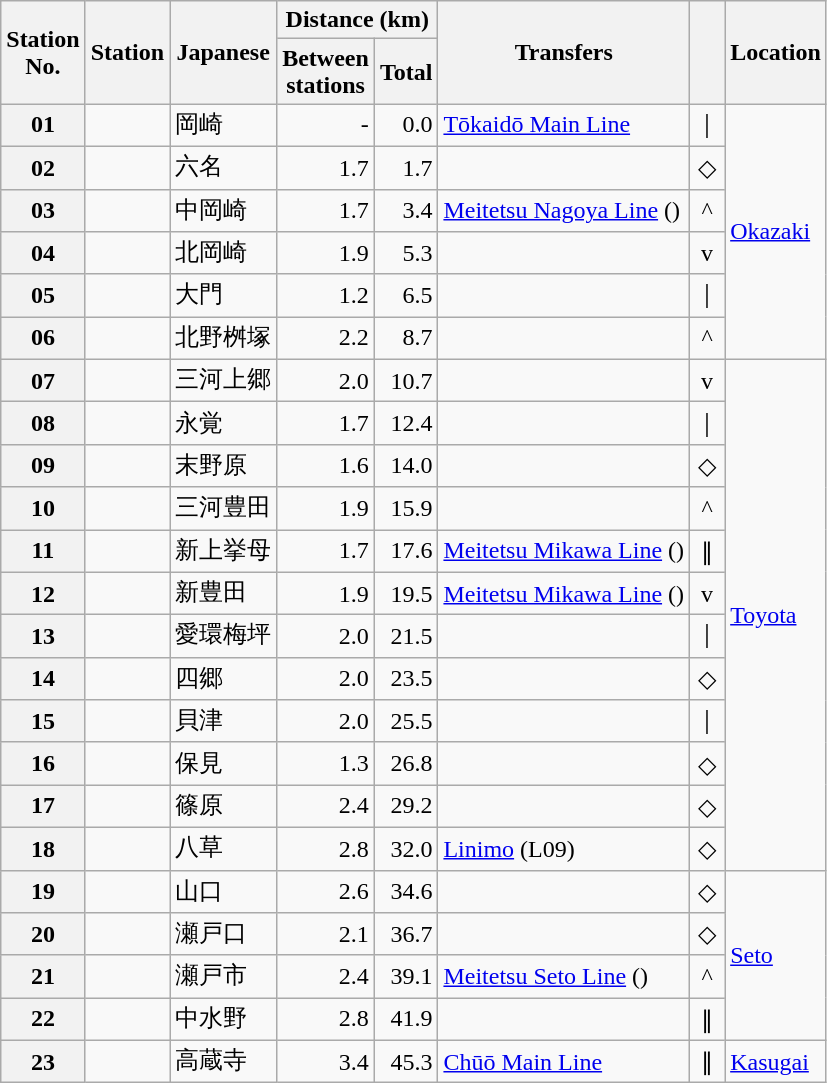<table class="wikitable">
<tr>
<th rowspan="2">Station<br>No.</th>
<th rowspan="2">Station</th>
<th rowspan="2">Japanese</th>
<th colspan="2">Distance (km)</th>
<th rowspan="2">Transfers</th>
<th rowspan="2"> </th>
<th rowspan="2">Location</th>
</tr>
<tr>
<th>Between<br>stations</th>
<th>Total</th>
</tr>
<tr>
<th>01</th>
<td></td>
<td>岡崎</td>
<td style="text-align:right;">-</td>
<td style="text-align:right;">0.0</td>
<td><a href='#'>Tōkaidō Main Line</a></td>
<td style="text-align:center;">｜</td>
<td rowspan="6"><a href='#'>Okazaki</a></td>
</tr>
<tr>
<th>02</th>
<td></td>
<td>六名</td>
<td style="text-align:right;">1.7</td>
<td style="text-align:right;">1.7</td>
<td> </td>
<td style="text-align:center;">◇</td>
</tr>
<tr>
<th>03</th>
<td></td>
<td>中岡崎</td>
<td style="text-align:right;">1.7</td>
<td style="text-align:right;">3.4</td>
<td><a href='#'>Meitetsu Nagoya Line</a> ()</td>
<td style="text-align:center;">^</td>
</tr>
<tr>
<th>04</th>
<td></td>
<td>北岡崎</td>
<td style="text-align:right;">1.9</td>
<td style="text-align:right;">5.3</td>
<td> </td>
<td style="text-align:center;">v</td>
</tr>
<tr>
<th>05</th>
<td></td>
<td>大門</td>
<td style="text-align:right;">1.2</td>
<td style="text-align:right;">6.5</td>
<td> </td>
<td style="text-align:center;">｜</td>
</tr>
<tr>
<th>06</th>
<td></td>
<td>北野桝塚</td>
<td style="text-align:right;">2.2</td>
<td style="text-align:right;">8.7</td>
<td> </td>
<td style="text-align:center;">^</td>
</tr>
<tr>
<th>07</th>
<td></td>
<td>三河上郷</td>
<td style="text-align:right;">2.0</td>
<td style="text-align:right;">10.7</td>
<td> </td>
<td style="text-align:center;">v</td>
<td rowspan="12"><a href='#'>Toyota</a></td>
</tr>
<tr>
<th>08</th>
<td></td>
<td>永覚</td>
<td style="text-align:right;">1.7</td>
<td style="text-align:right;">12.4</td>
<td> </td>
<td style="text-align:center;">｜</td>
</tr>
<tr>
<th>09</th>
<td></td>
<td>末野原</td>
<td style="text-align:right;">1.6</td>
<td style="text-align:right;">14.0</td>
<td> </td>
<td style="text-align:center;">◇</td>
</tr>
<tr>
<th>10</th>
<td></td>
<td>三河豊田</td>
<td style="text-align:right;">1.9</td>
<td style="text-align:right;">15.9</td>
<td> </td>
<td style="text-align:center;">^</td>
</tr>
<tr>
<th>11</th>
<td></td>
<td>新上挙母</td>
<td style="text-align:right;">1.7</td>
<td style="text-align:right;">17.6</td>
<td><a href='#'>Meitetsu Mikawa Line</a> ()</td>
<td style="text-align:center;">∥</td>
</tr>
<tr>
<th>12</th>
<td></td>
<td>新豊田</td>
<td style="text-align:right;">1.9</td>
<td style="text-align:right;">19.5</td>
<td><a href='#'>Meitetsu Mikawa Line</a> ()</td>
<td style="text-align:center;">v</td>
</tr>
<tr>
<th>13</th>
<td></td>
<td>愛環梅坪</td>
<td style="text-align:right;">2.0</td>
<td style="text-align:right;">21.5</td>
<td> </td>
<td style="text-align:center;">｜</td>
</tr>
<tr>
<th>14</th>
<td></td>
<td>四郷</td>
<td style="text-align:right;">2.0</td>
<td style="text-align:right;">23.5</td>
<td> </td>
<td style="text-align:center;">◇</td>
</tr>
<tr>
<th>15</th>
<td></td>
<td>貝津</td>
<td style="text-align:right;">2.0</td>
<td style="text-align:right;">25.5</td>
<td> </td>
<td style="text-align:center;">｜</td>
</tr>
<tr>
<th>16</th>
<td></td>
<td>保見</td>
<td style="text-align:right;">1.3</td>
<td style="text-align:right;">26.8</td>
<td> </td>
<td style="text-align:center;">◇</td>
</tr>
<tr>
<th>17</th>
<td></td>
<td>篠原</td>
<td style="text-align:right;">2.4</td>
<td style="text-align:right;">29.2</td>
<td> </td>
<td style="text-align:center;">◇</td>
</tr>
<tr>
<th>18</th>
<td></td>
<td>八草</td>
<td style="text-align:right;">2.8</td>
<td style="text-align:right;">32.0</td>
<td><a href='#'>Linimo</a> (L09)</td>
<td style="text-align:center;">◇</td>
</tr>
<tr>
<th>19</th>
<td></td>
<td>山口</td>
<td style="text-align:right;">2.6</td>
<td style="text-align:right;">34.6</td>
<td> </td>
<td style="text-align:center;">◇</td>
<td rowspan="4"><a href='#'>Seto</a></td>
</tr>
<tr>
<th>20</th>
<td></td>
<td>瀬戸口</td>
<td style="text-align:right;">2.1</td>
<td style="text-align:right;">36.7</td>
<td> </td>
<td style="text-align:center;">◇</td>
</tr>
<tr>
<th>21</th>
<td></td>
<td>瀬戸市</td>
<td style="text-align:right;">2.4</td>
<td style="text-align:right;">39.1</td>
<td><a href='#'>Meitetsu Seto Line</a> ()</td>
<td style="text-align:center;">^</td>
</tr>
<tr>
<th>22</th>
<td></td>
<td>中水野</td>
<td style="text-align:right;">2.8</td>
<td style="text-align:right;">41.9</td>
<td> </td>
<td style="text-align:center;">∥</td>
</tr>
<tr>
<th>23</th>
<td></td>
<td>高蔵寺</td>
<td style="text-align:right;">3.4</td>
<td style="text-align:right;">45.3</td>
<td><a href='#'>Chūō Main Line</a></td>
<td style="text-align:center;">∥</td>
<td><a href='#'>Kasugai</a></td>
</tr>
</table>
